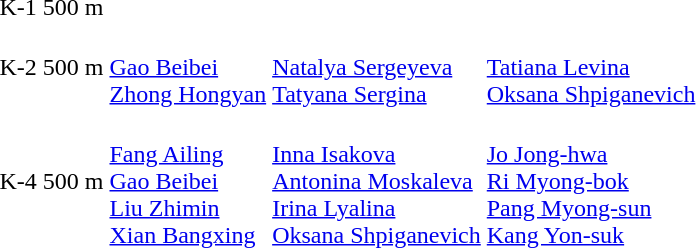<table>
<tr>
<td>K-1 500 m<br></td>
<td></td>
<td></td>
<td></td>
</tr>
<tr>
<td>K-2 500 m<br></td>
<td><br><a href='#'>Gao Beibei</a><br><a href='#'>Zhong Hongyan</a></td>
<td><br><a href='#'>Natalya Sergeyeva</a><br><a href='#'>Tatyana Sergina</a></td>
<td><br><a href='#'>Tatiana Levina</a><br><a href='#'>Oksana Shpiganevich</a></td>
</tr>
<tr>
<td>K-4 500 m<br></td>
<td><br><a href='#'>Fang Ailing</a><br><a href='#'>Gao Beibei</a><br><a href='#'>Liu Zhimin</a><br><a href='#'>Xian Bangxing</a></td>
<td><br><a href='#'>Inna Isakova</a><br><a href='#'>Antonina Moskaleva</a><br><a href='#'>Irina Lyalina</a><br><a href='#'>Oksana Shpiganevich</a></td>
<td><br><a href='#'>Jo Jong-hwa</a><br><a href='#'>Ri Myong-bok</a><br><a href='#'>Pang Myong-sun</a><br><a href='#'>Kang Yon-suk</a></td>
</tr>
</table>
